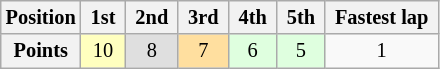<table class="wikitable" style="font-size:85%; text-align:center">
<tr>
<th>Position</th>
<th> 1st </th>
<th> 2nd </th>
<th> 3rd </th>
<th> 4th </th>
<th> 5th </th>
<th> Fastest lap </th>
</tr>
<tr>
<th>Points</th>
<td style="background:#ffffbf;">10</td>
<td style="background:#dfdfdf;">8</td>
<td style="background:#ffdf9f;">7</td>
<td style="background:#dfffdf;">6</td>
<td style="background:#dfffdf;">5</td>
<td>1</td>
</tr>
</table>
